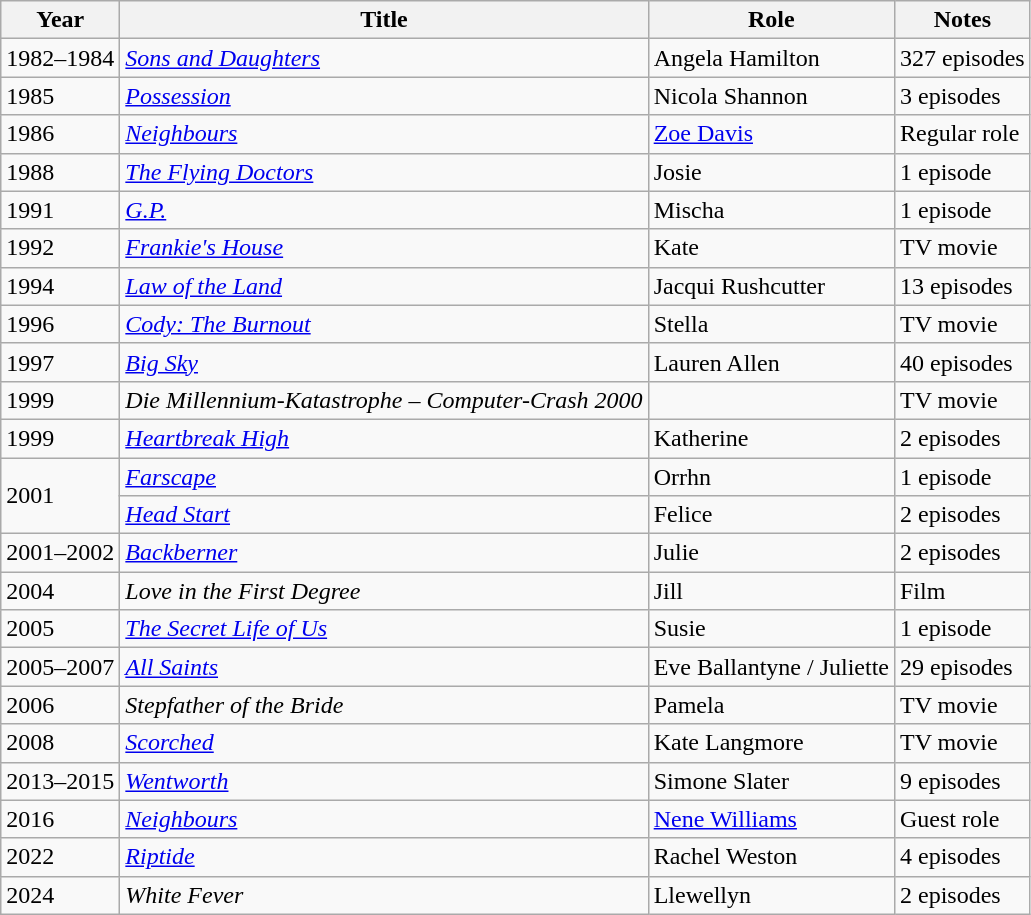<table class="wikitable sortable">
<tr>
<th>Year</th>
<th>Title</th>
<th>Role</th>
<th>Notes</th>
</tr>
<tr>
<td>1982–1984</td>
<td><em><a href='#'>Sons and Daughters</a></em></td>
<td>Angela Hamilton</td>
<td>327 episodes</td>
</tr>
<tr>
<td>1985</td>
<td><em><a href='#'>Possession</a></em></td>
<td>Nicola Shannon</td>
<td>3 episodes</td>
</tr>
<tr>
<td>1986</td>
<td><em><a href='#'>Neighbours</a></em></td>
<td><a href='#'>Zoe Davis</a></td>
<td>Regular role</td>
</tr>
<tr>
<td>1988</td>
<td><em><a href='#'>The Flying Doctors</a></em></td>
<td>Josie</td>
<td>1 episode</td>
</tr>
<tr>
<td>1991</td>
<td><em><a href='#'>G.P.</a></em></td>
<td>Mischa</td>
<td>1 episode</td>
</tr>
<tr>
<td>1992</td>
<td><em><a href='#'>Frankie's House</a></em></td>
<td>Kate</td>
<td>TV movie</td>
</tr>
<tr>
<td>1994</td>
<td><em><a href='#'>Law of the Land</a></em></td>
<td>Jacqui Rushcutter</td>
<td>13 episodes</td>
</tr>
<tr>
<td>1996</td>
<td><em><a href='#'>Cody: The Burnout</a></em></td>
<td>Stella</td>
<td>TV movie</td>
</tr>
<tr>
<td>1997</td>
<td><em><a href='#'>Big Sky</a></em></td>
<td>Lauren Allen</td>
<td>40 episodes</td>
</tr>
<tr>
<td>1999</td>
<td><em>Die Millennium-Katastrophe – Computer-Crash 2000</em></td>
<td></td>
<td>TV movie</td>
</tr>
<tr>
<td>1999</td>
<td><em><a href='#'>Heartbreak High</a></em></td>
<td>Katherine</td>
<td>2 episodes</td>
</tr>
<tr>
<td rowspan="2">2001</td>
<td><em><a href='#'>Farscape</a></em></td>
<td>Orrhn</td>
<td>1 episode</td>
</tr>
<tr>
<td><em><a href='#'>Head Start</a></em></td>
<td>Felice</td>
<td>2 episodes</td>
</tr>
<tr>
<td>2001–2002</td>
<td><em><a href='#'>Backberner</a></em></td>
<td>Julie</td>
<td>2 episodes</td>
</tr>
<tr>
<td>2004</td>
<td><em>Love in the First Degree</em></td>
<td>Jill</td>
<td>Film</td>
</tr>
<tr>
<td>2005</td>
<td><em><a href='#'>The Secret Life of Us</a></em></td>
<td>Susie</td>
<td>1 episode</td>
</tr>
<tr>
<td>2005–2007</td>
<td><em><a href='#'>All Saints</a></em></td>
<td>Eve Ballantyne / Juliette</td>
<td>29 episodes</td>
</tr>
<tr>
<td>2006</td>
<td><em>Stepfather of the Bride</em></td>
<td>Pamela</td>
<td>TV movie</td>
</tr>
<tr>
<td>2008</td>
<td><em><a href='#'>Scorched</a></em></td>
<td>Kate Langmore</td>
<td>TV movie</td>
</tr>
<tr>
<td>2013–2015</td>
<td><em><a href='#'>Wentworth</a></em></td>
<td>Simone Slater</td>
<td>9 episodes</td>
</tr>
<tr>
<td>2016</td>
<td><em><a href='#'>Neighbours</a></em></td>
<td><a href='#'>Nene Williams</a></td>
<td>Guest role</td>
</tr>
<tr>
<td>2022</td>
<td><em><a href='#'>Riptide</a></em></td>
<td>Rachel Weston</td>
<td>4 episodes</td>
</tr>
<tr>
<td>2024</td>
<td><em>White Fever</em></td>
<td>Llewellyn</td>
<td>2 episodes</td>
</tr>
</table>
